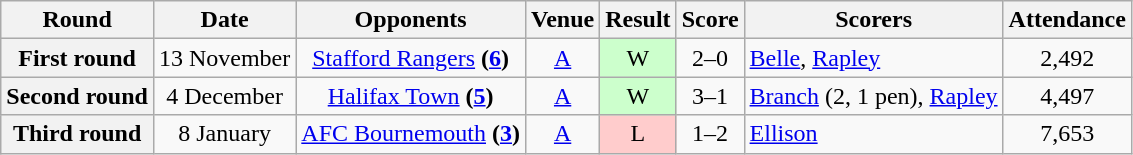<table class="wikitable" style="text-align:center">
<tr>
<th>Round</th>
<th>Date</th>
<th>Opponents</th>
<th>Venue</th>
<th>Result</th>
<th>Score</th>
<th>Scorers</th>
<th>Attendance</th>
</tr>
<tr>
<th>First round</th>
<td>13 November</td>
<td><a href='#'>Stafford Rangers</a> <strong>(<a href='#'>6</a>)</strong></td>
<td><a href='#'>A</a></td>
<td style="background-color:#CCFFCC">W</td>
<td>2–0</td>
<td align="left"><a href='#'>Belle</a>, <a href='#'>Rapley</a></td>
<td>2,492</td>
</tr>
<tr>
<th>Second round</th>
<td>4 December</td>
<td><a href='#'>Halifax Town</a> <strong>(<a href='#'>5</a>)</strong></td>
<td><a href='#'>A</a></td>
<td style="background-color:#CCFFCC">W</td>
<td>3–1</td>
<td align="left"><a href='#'>Branch</a> (2, 1 pen), <a href='#'>Rapley</a></td>
<td>4,497</td>
</tr>
<tr>
<th>Third round</th>
<td>8 January</td>
<td><a href='#'>AFC Bournemouth</a> <strong>(<a href='#'>3</a>)</strong></td>
<td><a href='#'>A</a></td>
<td style="background-color:#FFCCCC">L</td>
<td>1–2</td>
<td align="left"><a href='#'>Ellison</a></td>
<td>7,653</td>
</tr>
</table>
